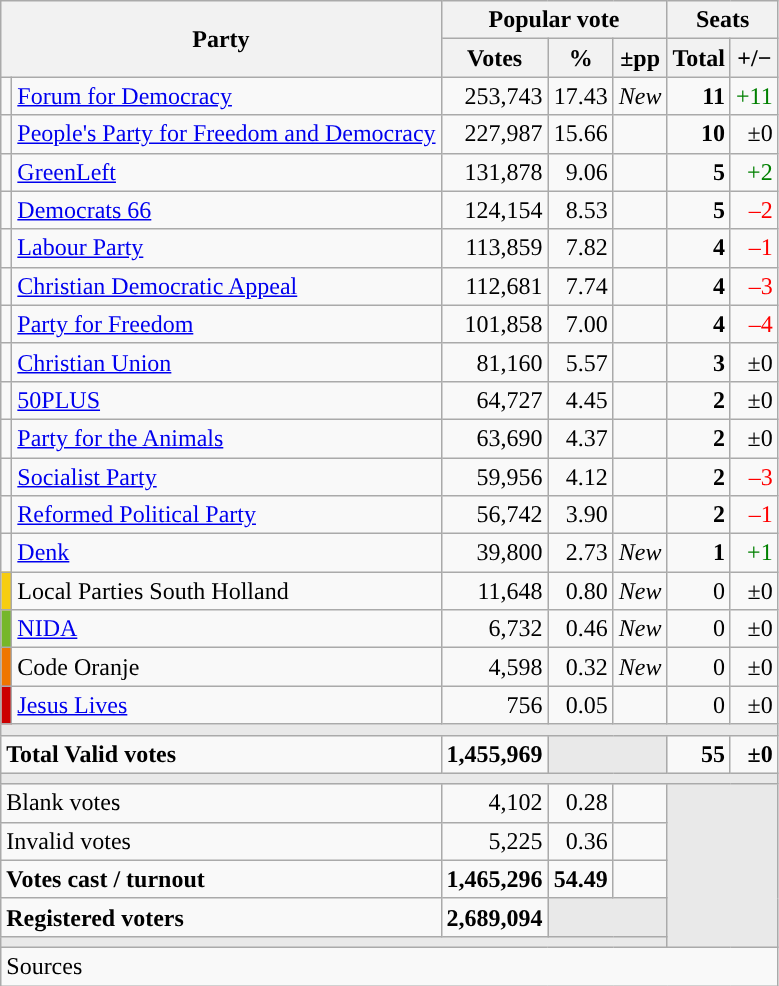<table class="wikitable" style="text-align:right;">
<tr>
<th colspan=2 rowspan=2>Party</th>
<th colspan=3>Popular vote</th>
<th colspan=2>Seats</th>
</tr>
<tr>
<th>Votes</th>
<th>%</th>
<th>±pp</th>
<th>Total</th>
<th>+/−</th>
</tr>
<tr>
<td style="color:inherit;background:"></td>
<td align="left"><a href='#'>Forum for Democracy</a></td>
<td>253,743</td>
<td>17.43</td>
<td><em>New</em></td>
<td><strong>11</strong></td>
<td style="color:green;">+11</td>
</tr>
<tr>
<td style="color:inherit;background:"></td>
<td align="left"><a href='#'>People's Party for Freedom and Democracy</a></td>
<td>227,987</td>
<td>15.66</td>
<td></td>
<td><strong>10</strong></td>
<td>±0</td>
</tr>
<tr>
<td style="color:inherit;background:"></td>
<td align="left"><a href='#'>GreenLeft</a></td>
<td>131,878</td>
<td>9.06</td>
<td></td>
<td><strong>5</strong></td>
<td style="color:green;">+2</td>
</tr>
<tr>
<td style="color:inherit;background:"></td>
<td align="left"><a href='#'>Democrats 66</a></td>
<td>124,154</td>
<td>8.53</td>
<td></td>
<td><strong>5</strong></td>
<td style="color:red;">–2</td>
</tr>
<tr>
<td style="color:inherit;background:"></td>
<td align="left"><a href='#'>Labour Party</a></td>
<td>113,859</td>
<td>7.82</td>
<td></td>
<td><strong>4</strong></td>
<td style="color:red;">–1</td>
</tr>
<tr>
<td style="color:inherit;background:"></td>
<td align="left"><a href='#'>Christian Democratic Appeal</a></td>
<td>112,681</td>
<td>7.74</td>
<td></td>
<td><strong>4</strong></td>
<td style="color:red;">–3</td>
</tr>
<tr>
<td style="color:inherit;background:"></td>
<td align="left"><a href='#'>Party for Freedom</a></td>
<td>101,858</td>
<td>7.00</td>
<td></td>
<td><strong>4</strong></td>
<td style="color:red;">–4</td>
</tr>
<tr>
<td style="color:inherit;background:"></td>
<td align="left"><a href='#'>Christian Union</a></td>
<td>81,160</td>
<td>5.57</td>
<td></td>
<td><strong>3</strong></td>
<td>±0</td>
</tr>
<tr>
<td style="color:inherit;background:"></td>
<td align="left"><a href='#'>50PLUS</a></td>
<td>64,727</td>
<td>4.45</td>
<td></td>
<td><strong>2</strong></td>
<td>±0</td>
</tr>
<tr>
<td style="color:inherit;background:"></td>
<td align="left"><a href='#'>Party for the Animals</a></td>
<td>63,690</td>
<td>4.37</td>
<td></td>
<td><strong>2</strong></td>
<td>±0</td>
</tr>
<tr>
<td style="color:inherit;background:"></td>
<td align="left"><a href='#'>Socialist Party</a></td>
<td>59,956</td>
<td>4.12</td>
<td></td>
<td><strong>2</strong></td>
<td style="color:red;">–3</td>
</tr>
<tr>
<td style="color:inherit;background:"></td>
<td align="left"><a href='#'>Reformed Political Party</a></td>
<td>56,742</td>
<td>3.90</td>
<td></td>
<td><strong>2</strong></td>
<td style="color:red;">–1</td>
</tr>
<tr>
<td style="color:inherit;background:"></td>
<td align="left"><a href='#'>Denk</a></td>
<td>39,800</td>
<td>2.73</td>
<td><em>New</em></td>
<td><strong>1</strong></td>
<td style="color:green;">+1</td>
</tr>
<tr>
<td style="color:inherit;background:#f7cd0f"></td>
<td align="left">Local Parties South Holland</td>
<td>11,648</td>
<td>0.80</td>
<td><em>New</em></td>
<td>0</td>
<td>±0</td>
</tr>
<tr>
<td style="color:inherit;background:#76b729"></td>
<td align="left"><a href='#'>NIDA</a></td>
<td>6,732</td>
<td>0.46</td>
<td><em>New</em></td>
<td>0</td>
<td>±0</td>
</tr>
<tr>
<td style="color:inherit;background:#ef7601"></td>
<td align="left">Code Oranje</td>
<td>4,598</td>
<td>0.32</td>
<td><em>New</em></td>
<td>0</td>
<td>±0</td>
</tr>
<tr>
<td style="color:inherit;background:#cc0001"></td>
<td align="left"><a href='#'>Jesus Lives</a></td>
<td>756</td>
<td>0.05</td>
<td></td>
<td>0</td>
<td>±0</td>
</tr>
<tr>
<td colspan="7" style="color:inherit;background:#E9E9E9"></td>
</tr>
<tr style="font-weight:bold;">
<td align="left" colspan="2">Total Valid votes</td>
<td>1,455,969</td>
<td bgcolor="#E9E9E9" colspan="2"></td>
<td>55</td>
<td>±0</td>
</tr>
<tr>
<td colspan="7" style="color:inherit;background:#E9E9E9"></td>
</tr>
<tr>
<td align="left" colspan="2">Blank votes</td>
<td>4,102</td>
<td>0.28</td>
<td></td>
<td bgcolor="#E9E9E9" colspan="2" rowspan="5"></td>
</tr>
<tr>
<td align="left" colspan="2">Invalid votes</td>
<td>5,225</td>
<td>0.36</td>
<td></td>
</tr>
<tr style="font-weight:bold;">
<td align="left" colspan="2">Votes cast / turnout</td>
<td>1,465,296</td>
<td>54.49</td>
<td></td>
</tr>
<tr style="font-weight:bold;">
<td align="left" colspan="2">Registered voters</td>
<td>2,689,094</td>
<td bgcolor="#E9E9E9" colspan="2"></td>
</tr>
<tr>
<td colspan="7" style="color:inherit;background:#E9E9E9"></td>
</tr>
<tr>
<td align="left" colspan="7">Sources </td>
</tr>
</table>
